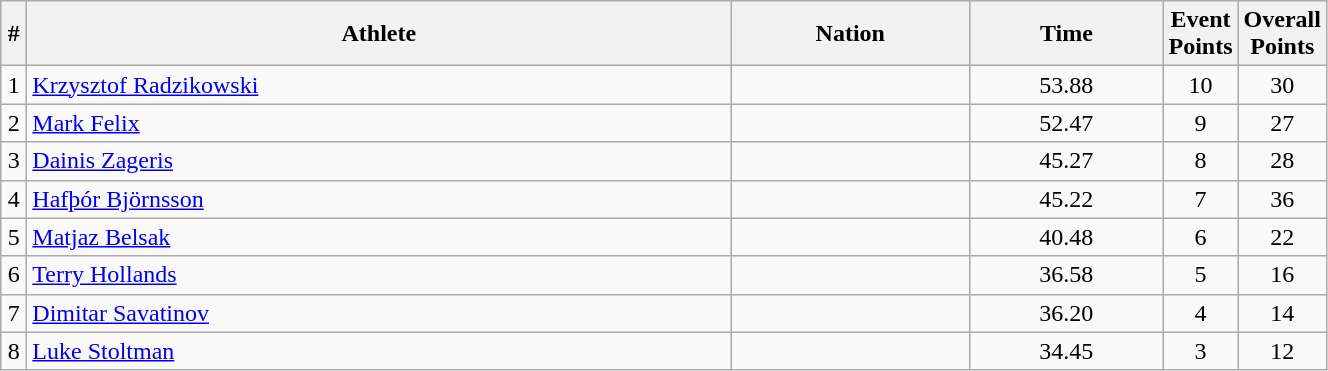<table class="wikitable sortable" style="text-align:center;width: 70%;">
<tr>
<th scope="col" style="width: 10px;">#</th>
<th scope="col">Athlete</th>
<th scope="col">Nation</th>
<th scope="col">Time</th>
<th scope="col" style="width: 10px;">Event Points</th>
<th scope="col" style="width: 10px;">Overall Points</th>
</tr>
<tr>
<td>1</td>
<td align=left><a href='#'>Krzysztof Radzikowski</a></td>
<td align=left></td>
<td>53.88</td>
<td>10</td>
<td>30</td>
</tr>
<tr>
<td>2</td>
<td align=left><a href='#'>Mark Felix</a></td>
<td align=left></td>
<td>52.47</td>
<td>9</td>
<td>27</td>
</tr>
<tr>
<td>3</td>
<td align=left><a href='#'>Dainis Zageris</a></td>
<td align=left></td>
<td>45.27</td>
<td>8</td>
<td>28</td>
</tr>
<tr>
<td>4</td>
<td align=left><a href='#'>Hafþór Björnsson</a></td>
<td align=left></td>
<td>45.22</td>
<td>7</td>
<td>36</td>
</tr>
<tr>
<td>5</td>
<td align=left><a href='#'>Matjaz Belsak</a></td>
<td align=left></td>
<td>40.48</td>
<td>6</td>
<td>22</td>
</tr>
<tr>
<td>6</td>
<td align=left><a href='#'>Terry Hollands</a></td>
<td align=left></td>
<td>36.58</td>
<td>5</td>
<td>16</td>
</tr>
<tr>
<td>7</td>
<td align=left><a href='#'>Dimitar Savatinov</a></td>
<td align=left></td>
<td>36.20</td>
<td>4</td>
<td>14</td>
</tr>
<tr>
<td>8</td>
<td align=left><a href='#'>Luke Stoltman</a></td>
<td align=left></td>
<td>34.45</td>
<td>3</td>
<td>12</td>
</tr>
</table>
